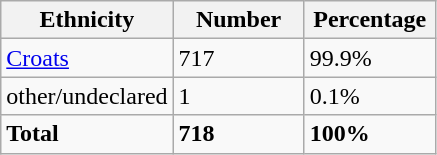<table class="wikitable">
<tr>
<th width="100px">Ethnicity</th>
<th width="80px">Number</th>
<th width="80px">Percentage</th>
</tr>
<tr>
<td><a href='#'>Croats</a></td>
<td>717</td>
<td>99.9%</td>
</tr>
<tr>
<td>other/undeclared</td>
<td>1</td>
<td>0.1%</td>
</tr>
<tr>
<td><strong>Total</strong></td>
<td><strong>718</strong></td>
<td><strong>100%</strong></td>
</tr>
</table>
